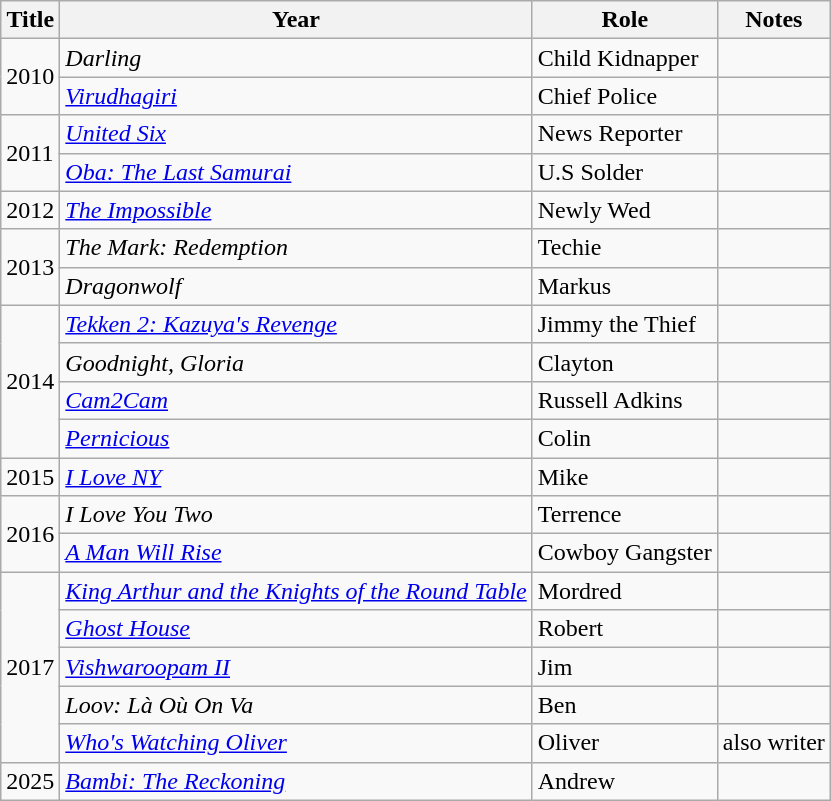<table class="wikitable sortable">
<tr>
<th>Title</th>
<th>Year</th>
<th>Role</th>
<th>Notes</th>
</tr>
<tr>
<td rowspan="2">2010</td>
<td><em>Darling</em></td>
<td>Child Kidnapper</td>
<td></td>
</tr>
<tr>
<td><em><a href='#'>Virudhagiri</a></em></td>
<td>Chief Police</td>
<td></td>
</tr>
<tr>
<td rowspan="2">2011</td>
<td><a href='#'><em>United Six</em></a></td>
<td>News Reporter</td>
<td></td>
</tr>
<tr>
<td><a href='#'><em>Oba: The Last Samurai</em></a></td>
<td>U.S Solder</td>
<td></td>
</tr>
<tr>
<td>2012</td>
<td><a href='#'><em>The Impossible</em></a></td>
<td>Newly Wed</td>
<td></td>
</tr>
<tr>
<td rowspan="2">2013</td>
<td><em>The Mark: Redemption</em></td>
<td>Techie</td>
<td></td>
</tr>
<tr>
<td><em>Dragonwolf</em></td>
<td>Markus</td>
<td></td>
</tr>
<tr>
<td rowspan="4">2014</td>
<td><em><a href='#'>Tekken 2: Kazuya's Revenge</a></em></td>
<td>Jimmy the Thief</td>
<td></td>
</tr>
<tr>
<td><em>Goodnight, Gloria</em></td>
<td>Clayton</td>
<td></td>
</tr>
<tr>
<td><em><a href='#'>Cam2Cam</a></em></td>
<td>Russell Adkins</td>
<td></td>
</tr>
<tr>
<td><em><a href='#'>Pernicious</a></em></td>
<td>Colin</td>
<td></td>
</tr>
<tr>
<td>2015</td>
<td><a href='#'><em>I Love NY</em></a></td>
<td>Mike</td>
<td></td>
</tr>
<tr>
<td rowspan="2">2016</td>
<td><em>I Love You Two</em></td>
<td>Terrence</td>
<td></td>
</tr>
<tr>
<td><a href='#'><em>A Man Will Rise</em></a></td>
<td>Cowboy Gangster</td>
<td></td>
</tr>
<tr>
<td rowspan="5">2017</td>
<td><em><a href='#'>King Arthur and the Knights of the Round Table</a></em></td>
<td>Mordred</td>
<td></td>
</tr>
<tr>
<td><em><a href='#'>Ghost House</a></em></td>
<td>Robert</td>
<td></td>
</tr>
<tr>
<td><a href='#'><em>Vishwaroopam</em> <em>II</em></a></td>
<td>Jim</td>
<td></td>
</tr>
<tr>
<td><em>Loov: Là Où On Va</em></td>
<td>Ben</td>
<td></td>
</tr>
<tr>
<td><a href='#'><em>Who's Watching Oliver</em></a></td>
<td>Oliver</td>
<td>also writer</td>
</tr>
<tr>
<td>2025</td>
<td><em><a href='#'>Bambi: The Reckoning</a></em></td>
<td>Andrew</td>
<td></td>
</tr>
</table>
